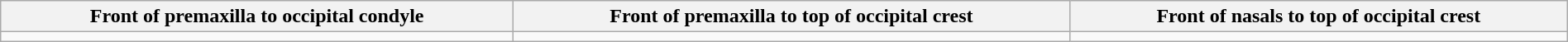<table class="wikitable sortable mw-collapsible mw-collapsed" width=100%>
<tr>
<th scope="col">Front of premaxilla to occipital condyle</th>
<th scope="col">Front of premaxilla to top of occipital crest</th>
<th scope="col">Front of nasals to top of occipital crest</th>
</tr>
<tr>
<td scope="col"></td>
<td scope="col"></td>
<td scope="col"></td>
</tr>
</table>
